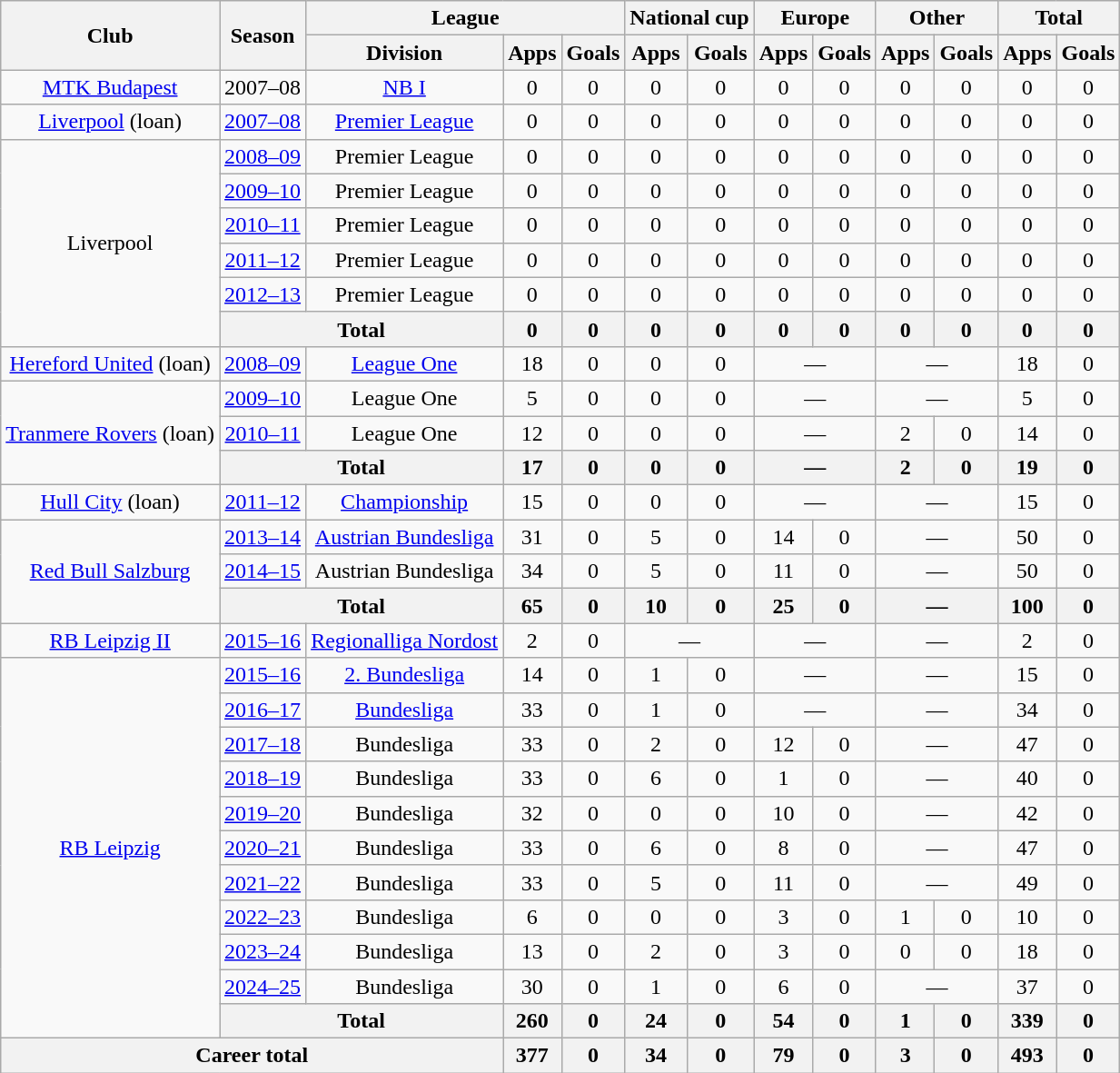<table class="wikitable" Style="text-align:center">
<tr>
<th rowspan="2">Club</th>
<th rowspan="2">Season</th>
<th colspan="3">League</th>
<th colspan="2">National cup</th>
<th colspan="2">Europe</th>
<th colspan="2">Other</th>
<th colspan="2">Total</th>
</tr>
<tr>
<th>Division</th>
<th>Apps</th>
<th>Goals</th>
<th>Apps</th>
<th>Goals</th>
<th>Apps</th>
<th>Goals</th>
<th>Apps</th>
<th>Goals</th>
<th>Apps</th>
<th>Goals</th>
</tr>
<tr>
<td><a href='#'>MTK Budapest</a></td>
<td>2007–08</td>
<td><a href='#'>NB I</a></td>
<td>0</td>
<td>0</td>
<td>0</td>
<td>0</td>
<td>0</td>
<td>0</td>
<td>0</td>
<td>0</td>
<td>0</td>
<td>0</td>
</tr>
<tr>
<td><a href='#'>Liverpool</a> (loan)</td>
<td><a href='#'>2007–08</a></td>
<td><a href='#'>Premier League</a></td>
<td>0</td>
<td>0</td>
<td>0</td>
<td>0</td>
<td>0</td>
<td>0</td>
<td>0</td>
<td>0</td>
<td>0</td>
<td>0</td>
</tr>
<tr>
<td rowspan="6">Liverpool</td>
<td><a href='#'>2008–09</a></td>
<td>Premier League</td>
<td>0</td>
<td>0</td>
<td>0</td>
<td>0</td>
<td>0</td>
<td>0</td>
<td>0</td>
<td>0</td>
<td>0</td>
<td>0</td>
</tr>
<tr>
<td><a href='#'>2009–10</a></td>
<td>Premier League</td>
<td>0</td>
<td>0</td>
<td>0</td>
<td>0</td>
<td>0</td>
<td>0</td>
<td>0</td>
<td>0</td>
<td>0</td>
<td>0</td>
</tr>
<tr>
<td><a href='#'>2010–11</a></td>
<td>Premier League</td>
<td>0</td>
<td>0</td>
<td>0</td>
<td>0</td>
<td>0</td>
<td>0</td>
<td>0</td>
<td>0</td>
<td>0</td>
<td>0</td>
</tr>
<tr>
<td><a href='#'>2011–12</a></td>
<td>Premier League</td>
<td>0</td>
<td>0</td>
<td>0</td>
<td>0</td>
<td>0</td>
<td>0</td>
<td>0</td>
<td>0</td>
<td>0</td>
<td>0</td>
</tr>
<tr>
<td><a href='#'>2012–13</a></td>
<td>Premier League</td>
<td>0</td>
<td>0</td>
<td>0</td>
<td>0</td>
<td>0</td>
<td>0</td>
<td>0</td>
<td>0</td>
<td>0</td>
<td>0</td>
</tr>
<tr>
<th colspan="2">Total</th>
<th>0</th>
<th>0</th>
<th>0</th>
<th>0</th>
<th>0</th>
<th>0</th>
<th>0</th>
<th>0</th>
<th>0</th>
<th>0</th>
</tr>
<tr>
<td><a href='#'>Hereford United</a> (loan)</td>
<td><a href='#'>2008–09</a></td>
<td><a href='#'>League One</a></td>
<td>18</td>
<td>0</td>
<td>0</td>
<td>0</td>
<td colspan="2">—</td>
<td colspan="2">—</td>
<td>18</td>
<td>0</td>
</tr>
<tr>
<td rowspan="3"><a href='#'>Tranmere Rovers</a> (loan)</td>
<td><a href='#'>2009–10</a></td>
<td>League One</td>
<td>5</td>
<td>0</td>
<td>0</td>
<td>0</td>
<td colspan="2">—</td>
<td colspan="2">—</td>
<td>5</td>
<td>0</td>
</tr>
<tr>
<td><a href='#'>2010–11</a></td>
<td>League One</td>
<td>12</td>
<td>0</td>
<td>0</td>
<td>0</td>
<td colspan="2">—</td>
<td>2</td>
<td>0</td>
<td>14</td>
<td>0</td>
</tr>
<tr>
<th colspan="2">Total</th>
<th>17</th>
<th>0</th>
<th>0</th>
<th>0</th>
<th colspan="2">—</th>
<th>2</th>
<th>0</th>
<th>19</th>
<th>0</th>
</tr>
<tr>
<td><a href='#'>Hull City</a> (loan)</td>
<td><a href='#'>2011–12</a></td>
<td><a href='#'>Championship</a></td>
<td>15</td>
<td>0</td>
<td>0</td>
<td>0</td>
<td colspan="2">—</td>
<td colspan="2">—</td>
<td>15</td>
<td>0</td>
</tr>
<tr>
<td rowspan="3"><a href='#'>Red Bull Salzburg</a></td>
<td><a href='#'>2013–14</a></td>
<td><a href='#'>Austrian Bundesliga</a></td>
<td>31</td>
<td>0</td>
<td>5</td>
<td>0</td>
<td>14</td>
<td>0</td>
<td colspan="2">—</td>
<td>50</td>
<td>0</td>
</tr>
<tr>
<td><a href='#'>2014–15</a></td>
<td>Austrian Bundesliga</td>
<td>34</td>
<td>0</td>
<td>5</td>
<td>0</td>
<td>11</td>
<td>0</td>
<td colspan="2">—</td>
<td>50</td>
<td>0</td>
</tr>
<tr>
<th colspan="2">Total</th>
<th>65</th>
<th>0</th>
<th>10</th>
<th>0</th>
<th>25</th>
<th>0</th>
<th colspan="2">—</th>
<th>100</th>
<th>0</th>
</tr>
<tr>
<td><a href='#'>RB Leipzig II</a></td>
<td><a href='#'>2015–16</a></td>
<td><a href='#'>Regionalliga Nordost</a></td>
<td>2</td>
<td>0</td>
<td colspan="2">—</td>
<td colspan="2">—</td>
<td colspan="2">—</td>
<td>2</td>
<td>0</td>
</tr>
<tr>
<td rowspan="11"><a href='#'>RB Leipzig</a></td>
<td><a href='#'>2015–16</a></td>
<td><a href='#'>2. Bundesliga</a></td>
<td>14</td>
<td>0</td>
<td>1</td>
<td>0</td>
<td colspan="2">—</td>
<td colspan="2">—</td>
<td>15</td>
<td>0</td>
</tr>
<tr>
<td><a href='#'>2016–17</a></td>
<td><a href='#'>Bundesliga</a></td>
<td>33</td>
<td>0</td>
<td>1</td>
<td>0</td>
<td colspan="2">—</td>
<td colspan="2">—</td>
<td>34</td>
<td>0</td>
</tr>
<tr>
<td><a href='#'>2017–18</a></td>
<td>Bundesliga</td>
<td>33</td>
<td>0</td>
<td>2</td>
<td>0</td>
<td>12</td>
<td>0</td>
<td colspan="2">—</td>
<td>47</td>
<td>0</td>
</tr>
<tr>
<td><a href='#'>2018–19</a></td>
<td>Bundesliga</td>
<td>33</td>
<td>0</td>
<td>6</td>
<td>0</td>
<td>1</td>
<td>0</td>
<td colspan="2">—</td>
<td>40</td>
<td>0</td>
</tr>
<tr>
<td><a href='#'>2019–20</a></td>
<td>Bundesliga</td>
<td>32</td>
<td>0</td>
<td>0</td>
<td>0</td>
<td>10</td>
<td>0</td>
<td colspan="2">—</td>
<td>42</td>
<td>0</td>
</tr>
<tr>
<td><a href='#'>2020–21</a></td>
<td>Bundesliga</td>
<td>33</td>
<td>0</td>
<td>6</td>
<td>0</td>
<td>8</td>
<td>0</td>
<td colspan="2">—</td>
<td>47</td>
<td>0</td>
</tr>
<tr>
<td><a href='#'>2021–22</a></td>
<td>Bundesliga</td>
<td>33</td>
<td>0</td>
<td>5</td>
<td>0</td>
<td>11</td>
<td>0</td>
<td colspan="2">—</td>
<td>49</td>
<td>0</td>
</tr>
<tr>
<td><a href='#'>2022–23</a></td>
<td>Bundesliga</td>
<td>6</td>
<td>0</td>
<td>0</td>
<td>0</td>
<td>3</td>
<td>0</td>
<td>1</td>
<td>0</td>
<td>10</td>
<td>0</td>
</tr>
<tr>
<td><a href='#'>2023–24</a></td>
<td>Bundesliga</td>
<td>13</td>
<td>0</td>
<td>2</td>
<td>0</td>
<td>3</td>
<td>0</td>
<td>0</td>
<td>0</td>
<td>18</td>
<td>0</td>
</tr>
<tr>
<td><a href='#'>2024–25</a></td>
<td>Bundesliga</td>
<td>30</td>
<td>0</td>
<td>1</td>
<td>0</td>
<td>6</td>
<td>0</td>
<td colspan="2">—</td>
<td>37</td>
<td>0</td>
</tr>
<tr>
<th colspan="2">Total</th>
<th>260</th>
<th>0</th>
<th>24</th>
<th>0</th>
<th>54</th>
<th>0</th>
<th>1</th>
<th>0</th>
<th>339</th>
<th>0</th>
</tr>
<tr>
<th colspan="3">Career total</th>
<th>377</th>
<th>0</th>
<th>34</th>
<th>0</th>
<th>79</th>
<th>0</th>
<th>3</th>
<th>0</th>
<th>493</th>
<th>0</th>
</tr>
</table>
